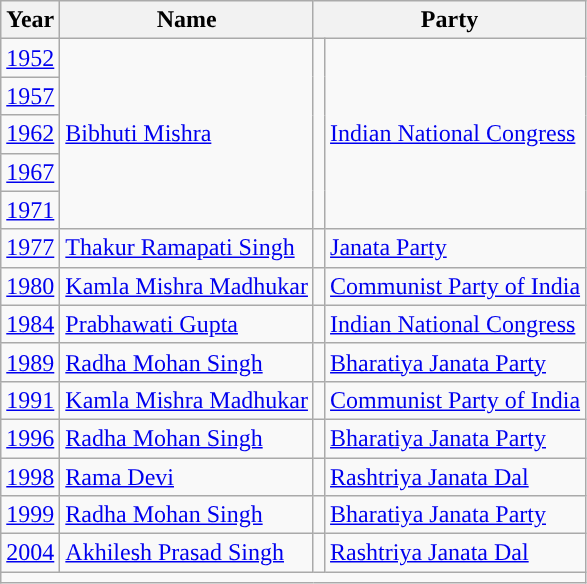<table class="wikitable">
<tr>
<th>Year</th>
<th>Name</th>
<th colspan="2">Party</th>
</tr>
<tr>
<td><a href='#'>1952</a></td>
<td rowspan="5"><a href='#'>Bibhuti Mishra</a></td>
<td rowspan="5" style="background-color: "></td>
<td rowspan="5"><a href='#'>Indian National Congress</a></td>
</tr>
<tr>
<td><a href='#'>1957</a></td>
</tr>
<tr>
<td><a href='#'>1962</a></td>
</tr>
<tr>
<td><a href='#'>1967</a></td>
</tr>
<tr>
<td><a href='#'>1971</a></td>
</tr>
<tr>
<td><a href='#'>1977</a></td>
<td><a href='#'>Thakur Ramapati Singh</a></td>
<td style="background-color: "></td>
<td><a href='#'>Janata Party</a></td>
</tr>
<tr>
<td><a href='#'>1980</a></td>
<td><a href='#'>Kamla Mishra Madhukar</a></td>
<td style="background-color: "></td>
<td><a href='#'>Communist Party of India</a></td>
</tr>
<tr>
<td><a href='#'>1984</a></td>
<td><a href='#'>Prabhawati Gupta</a></td>
<td style="background-color: "></td>
<td><a href='#'>Indian National Congress</a></td>
</tr>
<tr>
<td><a href='#'>1989</a></td>
<td><a href='#'>Radha Mohan Singh</a></td>
<td style="background-color: "></td>
<td><a href='#'>Bharatiya Janata Party</a></td>
</tr>
<tr>
<td><a href='#'>1991</a></td>
<td><a href='#'>Kamla Mishra Madhukar</a></td>
<td style="background-color: "></td>
<td><a href='#'>Communist Party of India</a></td>
</tr>
<tr>
<td><a href='#'>1996</a></td>
<td><a href='#'>Radha Mohan Singh</a></td>
<td style="background-color: "></td>
<td><a href='#'>Bharatiya Janata Party</a></td>
</tr>
<tr>
<td><a href='#'>1998</a></td>
<td><a href='#'>Rama Devi</a></td>
<td style="background-color: "></td>
<td><a href='#'>Rashtriya Janata Dal</a></td>
</tr>
<tr>
<td><a href='#'>1999</a></td>
<td><a href='#'>Radha Mohan Singh</a></td>
<td style="background-color: "></td>
<td><a href='#'>Bharatiya Janata Party</a></td>
</tr>
<tr>
<td><a href='#'>2004</a></td>
<td><a href='#'>Akhilesh Prasad Singh</a></td>
<td style="background-color: "></td>
<td><a href='#'>Rashtriya Janata Dal</a></td>
</tr>
<tr>
<td colspan="4"></td>
</tr>
</table>
